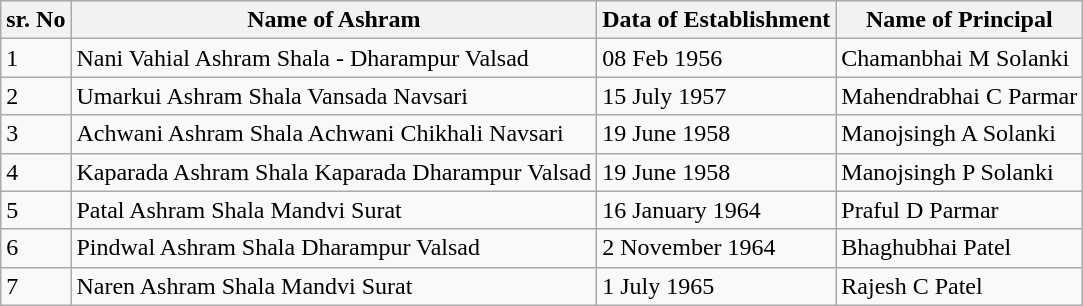<table class="wikitable">
<tr>
<th>sr. No</th>
<th>Name of Ashram</th>
<th>Data of Establishment</th>
<th>Name of Principal</th>
</tr>
<tr>
<td>1</td>
<td>Nani Vahial Ashram Shala - Dharampur Valsad</td>
<td>08 Feb 1956</td>
<td>Chamanbhai M Solanki</td>
</tr>
<tr>
<td>2</td>
<td>Umarkui Ashram Shala Vansada Navsari</td>
<td>15 July 1957</td>
<td>Mahendrabhai C Parmar</td>
</tr>
<tr>
<td>3</td>
<td>Achwani Ashram Shala Achwani Chikhali Navsari</td>
<td>19 June 1958</td>
<td>Manojsingh A Solanki</td>
</tr>
<tr>
<td>4</td>
<td>Kaparada Ashram Shala Kaparada Dharampur Valsad</td>
<td>19 June 1958</td>
<td>Manojsingh P Solanki</td>
</tr>
<tr>
<td>5</td>
<td>Patal Ashram Shala Mandvi Surat</td>
<td>16 January 1964</td>
<td>Praful D Parmar</td>
</tr>
<tr>
<td>6</td>
<td>Pindwal Ashram Shala Dharampur Valsad</td>
<td>2 November 1964</td>
<td>Bhaghubhai Patel</td>
</tr>
<tr>
<td>7</td>
<td>Naren Ashram Shala Mandvi Surat</td>
<td>1 July 1965</td>
<td>Rajesh C Patel</td>
</tr>
</table>
